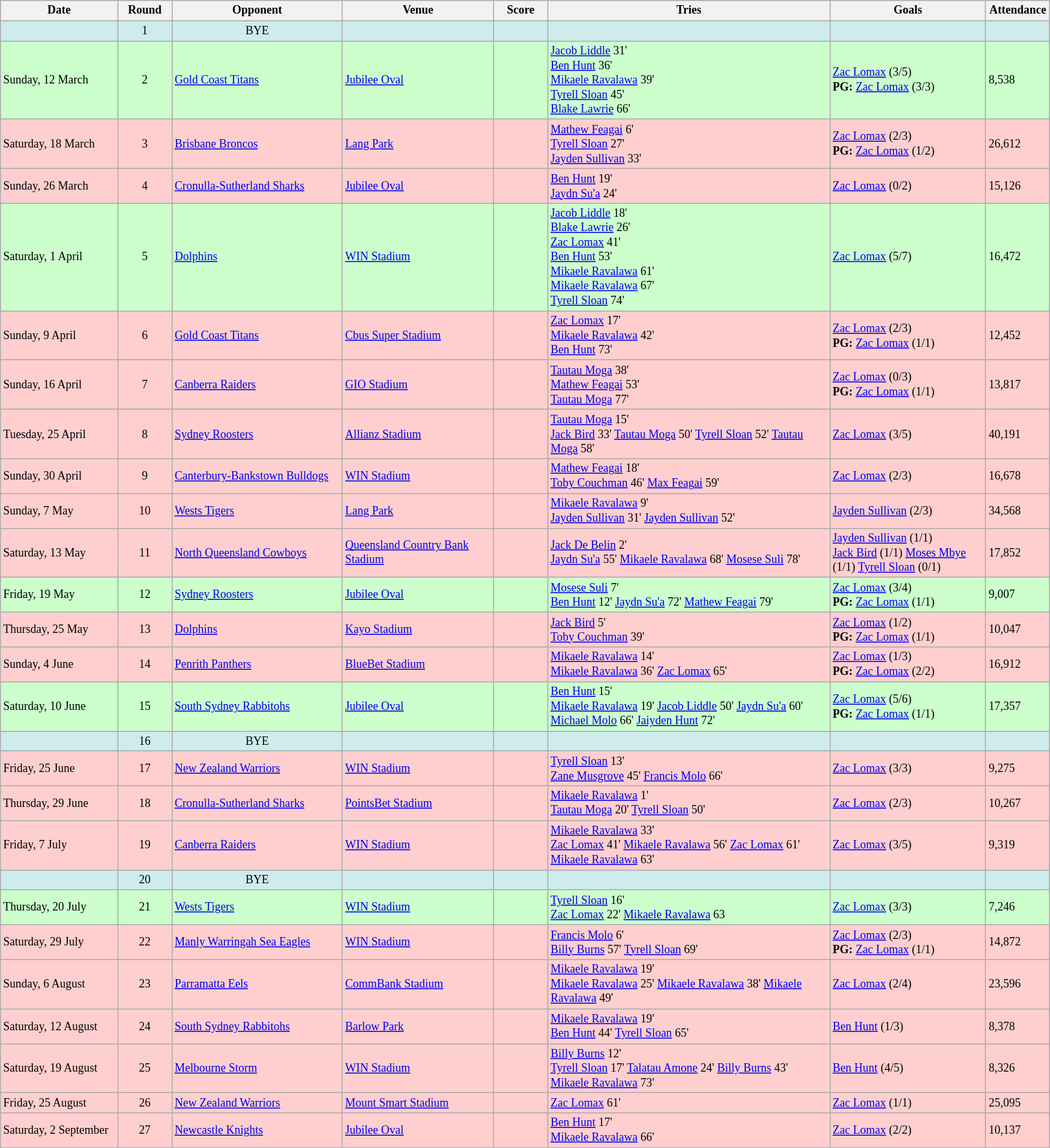<table class="wikitable" style="font-size:75%;">
<tr>
<th width="115">Date</th>
<th width="50">Round</th>
<th width="170">Opponent</th>
<th width="150">Venue</th>
<th width="50">Score</th>
<th width="285">Tries</th>
<th width="155">Goals</th>
<th width="60">Attendance</th>
</tr>
<tr bgcolor= #CFECEC>
<td></td>
<td style="text-align:center;">1</td>
<td style="text-align:center;">BYE</td>
<td></td>
<td></td>
<td></td>
<td></td>
<td></td>
</tr>
<tr bgcolor=#CCFFCC>
<td>Sunday, 12 March</td>
<td style="text-align:center;">2</td>
<td> <a href='#'>Gold Coast Titans</a></td>
<td><a href='#'>Jubilee Oval</a></td>
<td style="text-align:center;"></td>
<td><a href='#'>Jacob Liddle</a> 31' <br> <a href='#'>Ben Hunt</a> 36' <br> <a href='#'>Mikaele Ravalawa</a> 39' <br> <a href='#'>Tyrell Sloan</a> 45' <br> <a href='#'>Blake Lawrie</a> 66'</td>
<td><a href='#'>Zac Lomax</a> (3/5) <br> <strong>PG:</strong> <a href='#'>Zac Lomax</a> (3/3)</td>
<td>8,538</td>
</tr>
<tr bgcolor=FFCFCF>
<td>Saturday, 18 March</td>
<td style="text-align:center;">3</td>
<td> <a href='#'>Brisbane Broncos</a></td>
<td><a href='#'>Lang Park</a></td>
<td style="text-align:center;"><br></td>
<td><a href='#'>Mathew Feagai</a> 6' <br> <a href='#'>Tyrell Sloan</a> 27' <br> <a href='#'>Jayden Sullivan</a> 33' <br></td>
<td><a href='#'>Zac Lomax</a> (2/3) <br> <strong>PG:</strong> <a href='#'>Zac Lomax</a> (1/2)</td>
<td>26,612</td>
</tr>
<tr bgcolor=#FFCFCF>
<td>Sunday, 26 March</td>
<td style="text-align:center;">4</td>
<td> <a href='#'>Cronulla-Sutherland Sharks</a></td>
<td><a href='#'>Jubilee Oval</a></td>
<td style="text-align:center;"><br></td>
<td><a href='#'>Ben Hunt</a> 19' <br> <a href='#'>Jaydn Su'a</a> 24'</td>
<td><a href='#'>Zac Lomax</a> (0/2) <br></td>
<td>15,126</td>
</tr>
<tr bgcolor=#CCFFCC>
<td>Saturday, 1 April</td>
<td style="text-align:center;">5</td>
<td> <a href='#'>Dolphins</a></td>
<td><a href='#'>WIN Stadium</a></td>
<td style="text-align:center;"></td>
<td><a href='#'>Jacob Liddle</a> 18' <br> <a href='#'>Blake Lawrie</a> 26' <br> <a href='#'>Zac Lomax</a> 41' <br> <a href='#'>Ben Hunt</a> 53' <br> <a href='#'>Mikaele Ravalawa</a> 61' <br> <a href='#'>Mikaele Ravalawa</a> 67' <br> <a href='#'>Tyrell Sloan</a> 74'</td>
<td><a href='#'>Zac Lomax</a> (5/7)</td>
<td>16,472</td>
</tr>
<tr bgcolor=#FFCFCF>
<td>Sunday, 9 April</td>
<td style="text-align:center;">6</td>
<td> <a href='#'>Gold Coast Titans</a></td>
<td><a href='#'>Cbus Super Stadium</a></td>
<td style="text-align:center;"></td>
<td><a href='#'>Zac Lomax</a> 17' <br> <a href='#'>Mikaele Ravalawa</a> 42' <br> <a href='#'>Ben Hunt</a> 73' <br></td>
<td><a href='#'>Zac Lomax</a> (2/3) <br> <strong>PG:</strong> <a href='#'>Zac Lomax</a> (1/1)</td>
<td>12,452</td>
</tr>
<tr bgcolor=#FFCFCF>
<td>Sunday, 16 April</td>
<td style="text-align:center;">7</td>
<td> <a href='#'>Canberra Raiders</a></td>
<td><a href='#'>GIO Stadium</a></td>
<td style="text-align:center;"></td>
<td><a href='#'>Tautau Moga</a> 38' <br> <a href='#'>Mathew Feagai</a> 53' <br> <a href='#'>Tautau Moga</a> 77' <br></td>
<td><a href='#'>Zac Lomax</a> (0/3) <br> <strong>PG:</strong> <a href='#'>Zac Lomax</a> (1/1)</td>
<td>13,817</td>
</tr>
<tr bgcolor=FFCFCF>
<td>Tuesday, 25 April</td>
<td style="text-align:center;">8</td>
<td> <a href='#'>Sydney Roosters</a></td>
<td><a href='#'>Allianz Stadium</a></td>
<td style="text-align:center;"></td>
<td><a href='#'>Tautau Moga</a> 15'<br><a href='#'>Jack Bird</a> 33'
<a href='#'>Tautau Moga</a> 50'
<a href='#'>Tyrell Sloan</a> 52'
<a href='#'>Tautau Moga</a> 58'</td>
<td><a href='#'>Zac Lomax</a> (3/5)</td>
<td>40,191</td>
</tr>
<tr bgcolor=FFCFCF>
<td>Sunday, 30 April</td>
<td style="text-align:center;">9</td>
<td> <a href='#'>Canterbury-Bankstown Bulldogs</a></td>
<td><a href='#'>WIN Stadium</a></td>
<td style="text-align:center;"></td>
<td><a href='#'>Mathew Feagai</a> 18'<br><a href='#'>Toby Couchman</a> 46'
<a href='#'>Max Feagai</a> 59'</td>
<td><a href='#'>Zac Lomax</a> (2/3)</td>
<td>16,678</td>
</tr>
<tr bgcolor=FFCFCF>
<td>Sunday, 7 May</td>
<td style="text-align:center;">10</td>
<td> <a href='#'>Wests Tigers</a></td>
<td><a href='#'>Lang Park</a></td>
<td style="text-align:center;"></td>
<td><a href='#'>Mikaele Ravalawa</a> 9'<br><a href='#'>Jayden Sullivan</a> 31'
<a href='#'>Jayden Sullivan</a> 52'</td>
<td><a href='#'>Jayden Sullivan</a> (2/3)</td>
<td>34,568</td>
</tr>
<tr bgcolor=FFCFCF>
<td>Saturday, 13 May</td>
<td style="text-align:center;">11</td>
<td> <a href='#'>North Queensland Cowboys</a></td>
<td><a href='#'>Queensland Country Bank Stadium</a></td>
<td style="text-align:center;"></td>
<td><a href='#'>Jack De Belin</a> 2'<br><a href='#'>Jaydn Su'a</a> 55'
<a href='#'>Mikaele Ravalawa</a> 68'
<a href='#'>Mosese Suli</a> 78'</td>
<td><a href='#'>Jayden Sullivan</a> (1/1)<br><a href='#'>Jack Bird</a> (1/1)
<a href='#'>Moses Mbye</a> (1/1)
<a href='#'>Tyrell Sloan</a> (0/1)</td>
<td>17,852</td>
</tr>
<tr bgcolor=CCFFCC>
<td>Friday, 19 May</td>
<td style="text-align:center;">12</td>
<td> <a href='#'>Sydney Roosters</a></td>
<td><a href='#'>Jubilee Oval</a></td>
<td style="text-align:center;"></td>
<td><a href='#'>Mosese Suli</a> 7'<br><a href='#'>Ben Hunt</a> 12'
<a href='#'>Jaydn Su'a</a> 72'
<a href='#'>Mathew Feagai</a> 79'</td>
<td><a href='#'>Zac Lomax</a> (3/4) <br> <strong>PG:</strong> <a href='#'>Zac Lomax</a> (1/1)</td>
<td>9,007</td>
</tr>
<tr bgcolor=FFCFCF>
<td>Thursday, 25 May</td>
<td style="text-align:center;">13</td>
<td> <a href='#'>Dolphins</a></td>
<td><a href='#'>Kayo Stadium</a></td>
<td style="text-align:center;"></td>
<td><a href='#'>Jack Bird</a> 5'<br><a href='#'>Toby Couchman</a> 39'</td>
<td><a href='#'>Zac Lomax</a> (1/2) <br> <strong>PG:</strong> <a href='#'>Zac Lomax</a> (1/1)</td>
<td>10,047</td>
</tr>
<tr bgcolor=FFCFCF>
<td>Sunday, 4 June</td>
<td style="text-align:center;">14</td>
<td> <a href='#'>Penrith Panthers</a></td>
<td><a href='#'>BlueBet Stadium</a></td>
<td style="text-align:center;"></td>
<td><a href='#'>Mikaele Ravalawa</a> 14'<br><a href='#'>Mikaele Ravalawa</a> 36'
<a href='#'>Zac Lomax</a> 65'</td>
<td><a href='#'>Zac Lomax</a> (1/3) <br> <strong>PG:</strong> <a href='#'>Zac Lomax</a> (2/2)</td>
<td>16,912</td>
</tr>
<tr bgcolor=CCFFCC>
<td>Saturday, 10 June</td>
<td style="text-align:center;">15</td>
<td> <a href='#'>South Sydney Rabbitohs</a></td>
<td><a href='#'>Jubilee Oval</a></td>
<td style="text-align:center;"></td>
<td><a href='#'>Ben Hunt</a> 15'<br><a href='#'>Mikaele Ravalawa</a> 19'
<a href='#'>Jacob Liddle</a> 50'
<a href='#'>Jaydn Su'a</a> 60'
<a href='#'>Michael Molo</a> 66'
<a href='#'>Jaiyden Hunt</a> 72'</td>
<td><a href='#'>Zac Lomax</a> (5/6) <br> <strong>PG:</strong> <a href='#'>Zac Lomax</a> (1/1)</td>
<td>17,357</td>
</tr>
<tr bgcolor= #CFECEC>
<td></td>
<td style="text-align:center;">16</td>
<td style="text-align:center;">BYE</td>
<td></td>
<td></td>
<td></td>
<td></td>
<td></td>
</tr>
<tr bgcolor=FFCFCF>
<td>Friday, 25 June</td>
<td style="text-align:center;">17</td>
<td> <a href='#'>New Zealand Warriors</a></td>
<td><a href='#'>WIN Stadium</a></td>
<td style="text-align:center;"></td>
<td><a href='#'>Tyrell Sloan</a> 13'<br><a href='#'>Zane Musgrove</a> 45'
<a href='#'>Francis Molo</a> 66'</td>
<td><a href='#'>Zac Lomax</a> (3/3)</td>
<td>9,275</td>
</tr>
<tr bgcolor=FFCFCF>
<td>Thursday, 29 June</td>
<td style="text-align:center;">18</td>
<td> <a href='#'>Cronulla-Sutherland Sharks</a></td>
<td><a href='#'>PointsBet Stadium</a></td>
<td style="text-align:center;"></td>
<td><a href='#'>Mikaele Ravalawa</a> 1'<br><a href='#'>Tautau Moga</a> 20'
<a href='#'>Tyrell Sloan</a> 50'</td>
<td><a href='#'>Zac Lomax</a> (2/3)</td>
<td>10,267</td>
</tr>
<tr bgcolor=FFCFCF>
<td>Friday, 7 July</td>
<td style="text-align:center;">19</td>
<td> <a href='#'>Canberra Raiders</a></td>
<td><a href='#'>WIN Stadium</a></td>
<td style="text-align:center;"></td>
<td><a href='#'>Mikaele Ravalawa</a> 33'<br><a href='#'>Zac Lomax</a> 41'
<a href='#'>Mikaele Ravalawa</a> 56'
<a href='#'>Zac Lomax</a> 61'
<a href='#'>Mikaele Ravalawa</a> 63'</td>
<td><a href='#'>Zac Lomax</a> (3/5)</td>
<td>9,319</td>
</tr>
<tr bgcolor= #CFECEC>
<td></td>
<td style="text-align:center;">20</td>
<td style="text-align:center;">BYE</td>
<td></td>
<td></td>
<td></td>
<td></td>
<td></td>
</tr>
<tr bgcolor=CCFFCC>
<td>Thursday, 20 July</td>
<td style="text-align:center;">21</td>
<td> <a href='#'>Wests Tigers</a></td>
<td><a href='#'>WIN Stadium</a></td>
<td style="text-align:center;"></td>
<td><a href='#'>Tyrell Sloan</a> 16'<br><a href='#'>Zac Lomax</a> 22'
<a href='#'>Mikaele Ravalawa</a> 63</td>
<td><a href='#'>Zac Lomax</a> (3/3)</td>
<td>7,246</td>
</tr>
<tr bgcolor=FFCFCF>
<td>Saturday, 29 July</td>
<td style="text-align:center;">22</td>
<td> <a href='#'>Manly Warringah Sea Eagles</a></td>
<td><a href='#'>WIN Stadium</a></td>
<td style="text-align:center;"></td>
<td><a href='#'>Francis Molo</a> 6'<br><a href='#'>Billy Burns</a> 57'
<a href='#'>Tyrell Sloan</a> 69'</td>
<td><a href='#'>Zac Lomax</a> (2/3) <br> <strong>PG:</strong> <a href='#'>Zac Lomax</a> (1/1)</td>
<td>14,872</td>
</tr>
<tr bgcolor=FFCFCF>
<td>Sunday, 6 August</td>
<td style="text-align:center;">23</td>
<td> <a href='#'>Parramatta Eels</a></td>
<td><a href='#'>CommBank Stadium</a></td>
<td style="text-align:center;"></td>
<td><a href='#'>Mikaele Ravalawa</a> 19'<br><a href='#'>Mikaele Ravalawa</a> 25'
<a href='#'>Mikaele Ravalawa</a> 38'
<a href='#'>Mikaele Ravalawa</a> 49'</td>
<td><a href='#'>Zac Lomax</a> (2/4)</td>
<td>23,596</td>
</tr>
<tr bgcolor=FFCFCF>
<td>Saturday, 12 August</td>
<td style="text-align:center;">24</td>
<td> <a href='#'>South Sydney Rabbitohs</a></td>
<td><a href='#'>Barlow Park</a></td>
<td style="text-align:center;"></td>
<td><a href='#'>Mikaele Ravalawa</a> 19'<br><a href='#'>Ben Hunt</a> 44'
<a href='#'>Tyrell Sloan</a> 65'</td>
<td><a href='#'>Ben Hunt</a> (1/3)</td>
<td>8,378</td>
</tr>
<tr bgcolor=FFCFCF>
<td>Saturday, 19 August</td>
<td style="text-align:center;">25</td>
<td> <a href='#'>Melbourne Storm</a></td>
<td><a href='#'>WIN Stadium</a></td>
<td style="text-align:center;"></td>
<td><a href='#'>Billy Burns</a> 12'<br><a href='#'>Tyrell Sloan</a> 17'
<a href='#'>Talatau Amone</a> 24'
<a href='#'>Billy Burns</a> 43'
<a href='#'>Mikaele Ravalawa</a> 73'</td>
<td><a href='#'>Ben Hunt</a> (4/5)</td>
<td>8,326</td>
</tr>
<tr bgcolor=FFCFCF>
<td>Friday, 25 August</td>
<td style="text-align:center;">26</td>
<td> <a href='#'>New Zealand Warriors</a></td>
<td><a href='#'>Mount Smart Stadium</a></td>
<td style="text-align:center;"></td>
<td><a href='#'>Zac Lomax</a> 61'</td>
<td><a href='#'>Zac Lomax</a> (1/1)</td>
<td>25,095</td>
</tr>
<tr bgcolor=FFCFCF>
<td>Saturday, 2 September</td>
<td style="text-align:center;">27</td>
<td> <a href='#'>Newcastle Knights</a></td>
<td><a href='#'>Jubilee Oval</a></td>
<td style="text-align:center;"></td>
<td><a href='#'>Ben Hunt</a> 17'<br><a href='#'>Mikaele Ravalawa</a> 66'</td>
<td><a href='#'>Zac Lomax</a> (2/2)</td>
<td>10,137</td>
</tr>
</table>
